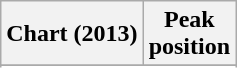<table class="wikitable sortable plainrowheaders">
<tr>
<th>Chart (2013)</th>
<th>Peak<br>position</th>
</tr>
<tr>
</tr>
<tr>
</tr>
</table>
